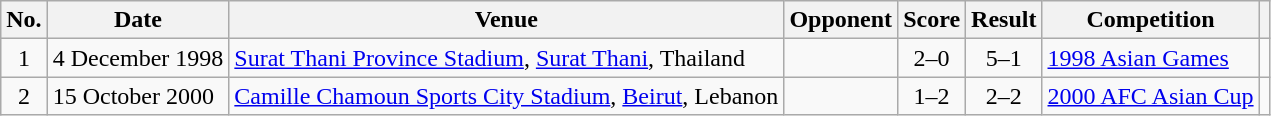<table class="wikitable sortable">
<tr>
<th scope=col>No.</th>
<th scope=col>Date</th>
<th scope=col>Venue</th>
<th scope=col>Opponent</th>
<th scope=col>Score</th>
<th scope=col>Result</th>
<th scope=col>Competition</th>
<th scope=col class="unsortable"></th>
</tr>
<tr>
<td align="center">1</td>
<td>4 December 1998</td>
<td><a href='#'>Surat Thani Province Stadium</a>, <a href='#'>Surat Thani</a>, Thailand</td>
<td></td>
<td align="center">2–0</td>
<td align="center">5–1</td>
<td><a href='#'>1998 Asian Games</a></td>
<td></td>
</tr>
<tr>
<td align="center">2</td>
<td>15 October 2000</td>
<td><a href='#'>Camille Chamoun Sports City Stadium</a>, <a href='#'>Beirut</a>, Lebanon</td>
<td></td>
<td align="center">1–2</td>
<td align="center">2–2</td>
<td><a href='#'>2000 AFC Asian Cup</a></td>
<td></td>
</tr>
</table>
